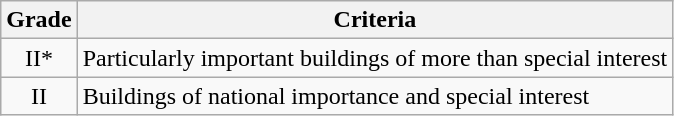<table class="wikitable">
<tr>
<th>Grade</th>
<th>Criteria</th>
</tr>
<tr>
<td align="center" >II*</td>
<td>Particularly important buildings of more than special interest</td>
</tr>
<tr>
<td align="center" >II</td>
<td>Buildings of national importance and special interest</td>
</tr>
</table>
